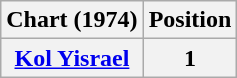<table class="wikitable sortable plainrowheaders" style="text-align:center">
<tr>
<th scope="col">Chart (1974)</th>
<th scope="col">Position</th>
</tr>
<tr>
<th scope="row"><a href='#'>Kol Yisrael</a></th>
<th>1</th>
</tr>
</table>
